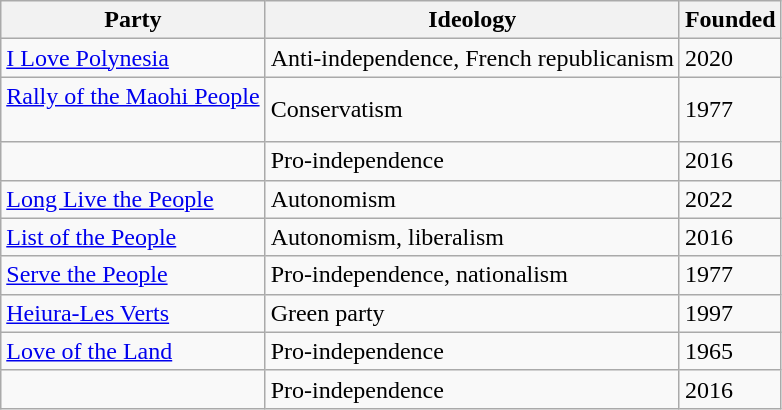<table class="wikitable">
<tr>
<th>Party</th>
<th>Ideology</th>
<th>Founded</th>
</tr>
<tr>
<td><a href='#'>I Love Polynesia</a><br><em></em></td>
<td>Anti-independence, French republicanism</td>
<td>2020</td>
</tr>
<tr>
<td><a href='#'>Rally of the Maohi People</a><br><em></em><br><em></em></td>
<td>Conservatism</td>
<td>1977</td>
</tr>
<tr>
<td></td>
<td>Pro-independence</td>
<td>2016</td>
</tr>
<tr>
<td><a href='#'>Long Live the People</a><br><em></em></td>
<td>Autonomism</td>
<td>2022</td>
</tr>
<tr>
<td><a href='#'>List of the People</a><br><em></em></td>
<td>Autonomism, liberalism</td>
<td>2016</td>
</tr>
<tr>
<td><a href='#'>Serve the People</a><br><em></em></td>
<td>Pro-independence, nationalism</td>
<td>1977</td>
</tr>
<tr>
<td><a href='#'>Heiura-Les Verts</a></td>
<td>Green party</td>
<td>1997</td>
</tr>
<tr>
<td><a href='#'>Love of the Land</a></td>
<td>Pro-independence</td>
<td>1965</td>
</tr>
<tr>
<td></td>
<td>Pro-independence</td>
<td>2016</td>
</tr>
</table>
